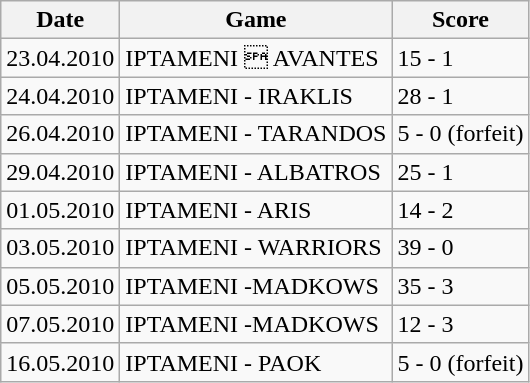<table class="wikitable">
<tr>
<th colspan="1" rowspan="1">Date</th>
<th colspan="1" rowspan="1">Game</th>
<th colspan="1" rowspan="1">Score</th>
</tr>
<tr>
<td>23.04.2010</td>
<td>IPTAMENI  AVANTES</td>
<td>15 - 1</td>
</tr>
<tr>
<td>24.04.2010</td>
<td>IPTAMENI - IRAKLIS</td>
<td>28 - 1</td>
</tr>
<tr>
<td>26.04.2010</td>
<td>IPTAMENI - TARANDOS</td>
<td>5 - 0 (forfeit)</td>
</tr>
<tr>
<td>29.04.2010</td>
<td>IPTAMENI - ALBATROS</td>
<td>25 - 1</td>
</tr>
<tr>
<td>01.05.2010</td>
<td>IPTAMENI - ARIS</td>
<td>14 - 2</td>
</tr>
<tr>
<td>03.05.2010</td>
<td>IPTAMENI - WARRIORS</td>
<td>39 - 0</td>
</tr>
<tr>
<td>05.05.2010</td>
<td>IPTAMENI -MADKOWS</td>
<td>35 - 3</td>
</tr>
<tr>
<td>07.05.2010</td>
<td>IPTAMENI -MADKOWS</td>
<td>12 - 3</td>
</tr>
<tr>
<td>16.05.2010</td>
<td>IPTAMENI - PAOK</td>
<td>5 - 0 (forfeit)</td>
</tr>
</table>
